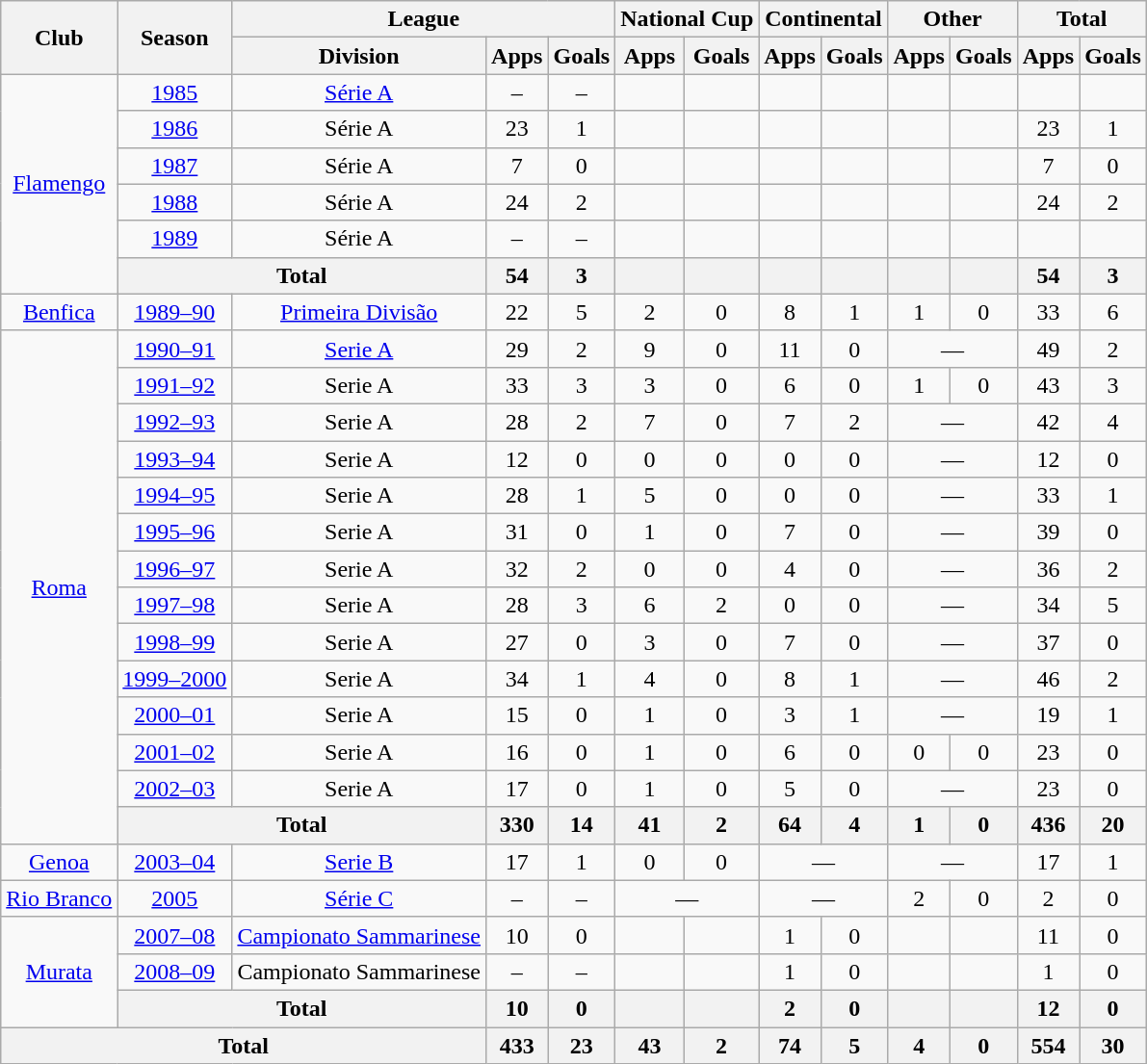<table class="wikitable" style="text-align:center">
<tr>
<th rowspan="2">Club</th>
<th rowspan="2">Season</th>
<th colspan="3">League</th>
<th colspan="2">National Cup</th>
<th colspan="2">Continental</th>
<th colspan="2">Other</th>
<th colspan="2">Total</th>
</tr>
<tr>
<th>Division</th>
<th>Apps</th>
<th>Goals</th>
<th>Apps</th>
<th>Goals</th>
<th>Apps</th>
<th>Goals</th>
<th>Apps</th>
<th>Goals</th>
<th>Apps</th>
<th>Goals</th>
</tr>
<tr>
<td rowspan="6"><a href='#'>Flamengo</a></td>
<td><a href='#'>1985</a></td>
<td><a href='#'>Série A</a></td>
<td>–</td>
<td>–</td>
<td></td>
<td></td>
<td></td>
<td></td>
<td></td>
<td></td>
<td></td>
<td></td>
</tr>
<tr>
<td><a href='#'>1986</a></td>
<td>Série A</td>
<td>23</td>
<td>1</td>
<td></td>
<td></td>
<td></td>
<td></td>
<td></td>
<td></td>
<td>23</td>
<td>1</td>
</tr>
<tr>
<td><a href='#'>1987</a></td>
<td>Série A</td>
<td>7</td>
<td>0</td>
<td></td>
<td></td>
<td></td>
<td></td>
<td></td>
<td></td>
<td>7</td>
<td>0</td>
</tr>
<tr>
<td><a href='#'>1988</a></td>
<td>Série A</td>
<td>24</td>
<td>2</td>
<td></td>
<td></td>
<td></td>
<td></td>
<td></td>
<td></td>
<td>24</td>
<td>2</td>
</tr>
<tr>
<td><a href='#'>1989</a></td>
<td>Série A</td>
<td>–</td>
<td>–</td>
<td></td>
<td></td>
<td></td>
<td></td>
<td></td>
<td></td>
<td></td>
<td></td>
</tr>
<tr>
<th colspan="2">Total</th>
<th>54</th>
<th>3</th>
<th></th>
<th></th>
<th></th>
<th></th>
<th></th>
<th></th>
<th>54</th>
<th>3</th>
</tr>
<tr>
<td><a href='#'>Benfica</a></td>
<td><a href='#'>1989–90</a></td>
<td><a href='#'>Primeira Divisão</a></td>
<td>22</td>
<td>5</td>
<td>2</td>
<td>0</td>
<td>8</td>
<td>1</td>
<td>1</td>
<td>0</td>
<td>33</td>
<td>6</td>
</tr>
<tr>
<td rowspan="14"><a href='#'>Roma</a></td>
<td><a href='#'>1990–91</a></td>
<td><a href='#'>Serie A</a></td>
<td>29</td>
<td>2</td>
<td>9</td>
<td>0</td>
<td>11</td>
<td>0</td>
<td colspan="2">—</td>
<td>49</td>
<td>2</td>
</tr>
<tr>
<td><a href='#'>1991–92</a></td>
<td>Serie A</td>
<td>33</td>
<td>3</td>
<td>3</td>
<td>0</td>
<td>6</td>
<td>0</td>
<td>1</td>
<td>0</td>
<td>43</td>
<td>3</td>
</tr>
<tr>
<td><a href='#'>1992–93</a></td>
<td>Serie A</td>
<td>28</td>
<td>2</td>
<td>7</td>
<td>0</td>
<td>7</td>
<td>2</td>
<td colspan="2">—</td>
<td>42</td>
<td>4</td>
</tr>
<tr>
<td><a href='#'>1993–94</a></td>
<td>Serie A</td>
<td>12</td>
<td>0</td>
<td>0</td>
<td>0</td>
<td>0</td>
<td>0</td>
<td colspan="2">—</td>
<td>12</td>
<td>0</td>
</tr>
<tr>
<td><a href='#'>1994–95</a></td>
<td>Serie A</td>
<td>28</td>
<td>1</td>
<td>5</td>
<td>0</td>
<td>0</td>
<td>0</td>
<td colspan="2">—</td>
<td>33</td>
<td>1</td>
</tr>
<tr>
<td><a href='#'>1995–96</a></td>
<td>Serie A</td>
<td>31</td>
<td>0</td>
<td>1</td>
<td>0</td>
<td>7</td>
<td>0</td>
<td colspan="2">—</td>
<td>39</td>
<td>0</td>
</tr>
<tr>
<td><a href='#'>1996–97</a></td>
<td>Serie A</td>
<td>32</td>
<td>2</td>
<td>0</td>
<td>0</td>
<td>4</td>
<td>0</td>
<td colspan="2">—</td>
<td>36</td>
<td>2</td>
</tr>
<tr>
<td><a href='#'>1997–98</a></td>
<td>Serie A</td>
<td>28</td>
<td>3</td>
<td>6</td>
<td>2</td>
<td>0</td>
<td>0</td>
<td colspan="2">—</td>
<td>34</td>
<td>5</td>
</tr>
<tr>
<td><a href='#'>1998–99</a></td>
<td>Serie A</td>
<td>27</td>
<td>0</td>
<td>3</td>
<td>0</td>
<td>7</td>
<td>0</td>
<td colspan="2">—</td>
<td>37</td>
<td>0</td>
</tr>
<tr>
<td><a href='#'>1999–2000</a></td>
<td>Serie A</td>
<td>34</td>
<td>1</td>
<td>4</td>
<td>0</td>
<td>8</td>
<td>1</td>
<td colspan="2">—</td>
<td>46</td>
<td>2</td>
</tr>
<tr>
<td><a href='#'>2000–01</a></td>
<td>Serie A</td>
<td>15</td>
<td>0</td>
<td>1</td>
<td>0</td>
<td>3</td>
<td>1</td>
<td colspan="2">—</td>
<td>19</td>
<td>1</td>
</tr>
<tr>
<td><a href='#'>2001–02</a></td>
<td>Serie A</td>
<td>16</td>
<td>0</td>
<td>1</td>
<td>0</td>
<td>6</td>
<td>0</td>
<td>0</td>
<td>0</td>
<td>23</td>
<td>0</td>
</tr>
<tr>
<td><a href='#'>2002–03</a></td>
<td>Serie A</td>
<td>17</td>
<td>0</td>
<td>1</td>
<td>0</td>
<td>5</td>
<td>0</td>
<td colspan="2">—</td>
<td>23</td>
<td>0</td>
</tr>
<tr>
<th colspan="2">Total</th>
<th>330</th>
<th>14</th>
<th>41</th>
<th>2</th>
<th>64</th>
<th>4</th>
<th>1</th>
<th>0</th>
<th>436</th>
<th>20</th>
</tr>
<tr>
<td><a href='#'>Genoa</a></td>
<td><a href='#'>2003–04</a></td>
<td><a href='#'>Serie B</a></td>
<td>17</td>
<td>1</td>
<td>0</td>
<td>0</td>
<td colspan="2">—</td>
<td colspan="2">—</td>
<td>17</td>
<td>1</td>
</tr>
<tr>
<td><a href='#'>Rio Branco</a></td>
<td><a href='#'>2005</a></td>
<td><a href='#'>Série C</a></td>
<td>–</td>
<td>–</td>
<td colspan="2">—</td>
<td colspan="2">—</td>
<td>2</td>
<td>0</td>
<td>2</td>
<td>0</td>
</tr>
<tr>
<td rowspan="3"><a href='#'>Murata</a></td>
<td><a href='#'>2007–08</a></td>
<td><a href='#'>Campionato Sammarinese</a></td>
<td>10</td>
<td>0</td>
<td></td>
<td></td>
<td>1</td>
<td>0</td>
<td></td>
<td></td>
<td>11</td>
<td>0</td>
</tr>
<tr>
<td><a href='#'>2008–09</a></td>
<td>Campionato Sammarinese</td>
<td>–</td>
<td>–</td>
<td></td>
<td></td>
<td>1</td>
<td>0</td>
<td></td>
<td></td>
<td>1</td>
<td>0</td>
</tr>
<tr>
<th colspan="2">Total</th>
<th>10</th>
<th>0</th>
<th></th>
<th></th>
<th>2</th>
<th>0</th>
<th></th>
<th></th>
<th>12</th>
<th>0</th>
</tr>
<tr>
<th colspan=3>Total</th>
<th>433</th>
<th>23</th>
<th>43</th>
<th>2</th>
<th>74</th>
<th>5</th>
<th>4</th>
<th>0</th>
<th>554</th>
<th>30</th>
</tr>
</table>
